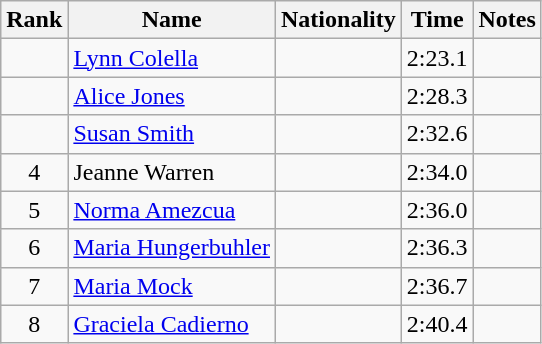<table class="wikitable sortable" style="text-align:center">
<tr>
<th>Rank</th>
<th>Name</th>
<th>Nationality</th>
<th>Time</th>
<th>Notes</th>
</tr>
<tr>
<td></td>
<td align=left><a href='#'>Lynn Colella</a></td>
<td align=left></td>
<td>2:23.1</td>
<td></td>
</tr>
<tr>
<td></td>
<td align=left><a href='#'>Alice Jones</a></td>
<td align=left></td>
<td>2:28.3</td>
<td></td>
</tr>
<tr>
<td></td>
<td align=left><a href='#'>Susan Smith</a></td>
<td align=left></td>
<td>2:32.6</td>
<td></td>
</tr>
<tr>
<td>4</td>
<td align=left>Jeanne Warren</td>
<td align=left></td>
<td>2:34.0</td>
<td></td>
</tr>
<tr>
<td>5</td>
<td align=left><a href='#'>Norma Amezcua</a></td>
<td align=left></td>
<td>2:36.0</td>
<td></td>
</tr>
<tr>
<td>6</td>
<td align=left><a href='#'>Maria Hungerbuhler</a></td>
<td align=left></td>
<td>2:36.3</td>
<td></td>
</tr>
<tr>
<td>7</td>
<td align=left><a href='#'>Maria Mock</a></td>
<td align=left></td>
<td>2:36.7</td>
<td></td>
</tr>
<tr>
<td>8</td>
<td align=left><a href='#'>Graciela Cadierno</a></td>
<td align=left></td>
<td>2:40.4</td>
<td></td>
</tr>
</table>
